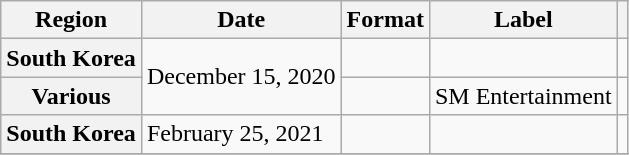<table class="wikitable plainrowheaders">
<tr>
<th>Region</th>
<th>Date</th>
<th>Format</th>
<th>Label</th>
<th></th>
</tr>
<tr>
<th scope="row">South Korea</th>
<td rowspan="2">December 15, 2020</td>
<td></td>
<td></td>
<td align=center></td>
</tr>
<tr>
<th scope="row">Various</th>
<td></td>
<td>SM Entertainment</td>
<td align=center></td>
</tr>
<tr>
<th scope="row">South Korea</th>
<td>February 25, 2021</td>
<td></td>
<td></td>
<td align=center></td>
</tr>
<tr>
</tr>
</table>
